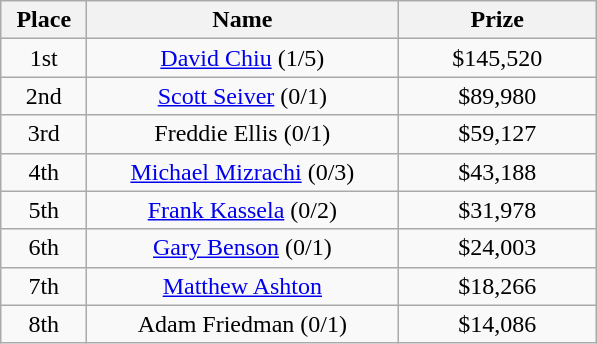<table class="wikitable">
<tr>
<th width="50">Place</th>
<th width="200">Name</th>
<th width="125">Prize</th>
</tr>
<tr>
<td align = "center">1st</td>
<td align = "center"><a href='#'>David Chiu</a> (1/5)</td>
<td align = "center">$145,520</td>
</tr>
<tr>
<td align = "center">2nd</td>
<td align = "center"><a href='#'>Scott Seiver</a> (0/1)</td>
<td align = "center">$89,980</td>
</tr>
<tr>
<td align = "center">3rd</td>
<td align = "center">Freddie Ellis (0/1)</td>
<td align = "center">$59,127</td>
</tr>
<tr>
<td align = "center">4th</td>
<td align = "center"><a href='#'>Michael Mizrachi</a> (0/3)</td>
<td align = "center">$43,188</td>
</tr>
<tr>
<td align = "center">5th</td>
<td align = "center"><a href='#'>Frank Kassela</a> (0/2)</td>
<td align = "center">$31,978</td>
</tr>
<tr>
<td align = "center">6th</td>
<td align = "center"><a href='#'>Gary Benson</a> (0/1)</td>
<td align = "center">$24,003</td>
</tr>
<tr>
<td align = "center">7th</td>
<td align = "center"><a href='#'>Matthew Ashton</a></td>
<td align = "center">$18,266</td>
</tr>
<tr>
<td align = "center">8th</td>
<td align = "center">Adam Friedman (0/1)</td>
<td align = "center">$14,086</td>
</tr>
</table>
